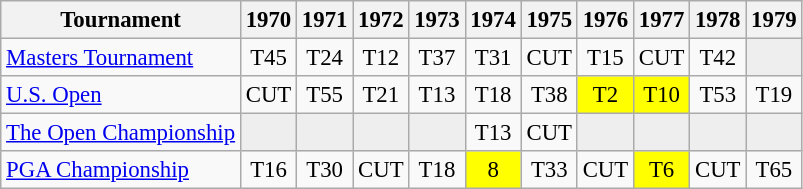<table class="wikitable" style="font-size:95%;text-align:center;">
<tr>
<th>Tournament</th>
<th>1970</th>
<th>1971</th>
<th>1972</th>
<th>1973</th>
<th>1974</th>
<th>1975</th>
<th>1976</th>
<th>1977</th>
<th>1978</th>
<th>1979</th>
</tr>
<tr>
<td align=left><a href='#'>Masters Tournament</a></td>
<td>T45</td>
<td>T24</td>
<td>T12</td>
<td>T37</td>
<td>T31</td>
<td>CUT</td>
<td>T15</td>
<td>CUT</td>
<td>T42</td>
<td style="background:#eeeeee;"></td>
</tr>
<tr>
<td align=left><a href='#'>U.S. Open</a></td>
<td>CUT</td>
<td>T55</td>
<td>T21</td>
<td>T13</td>
<td>T18</td>
<td>T38</td>
<td style="background:yellow;">T2</td>
<td style="background:yellow;">T10</td>
<td>T53</td>
<td>T19</td>
</tr>
<tr>
<td align=left><a href='#'>The Open Championship</a></td>
<td style="background:#eeeeee;"></td>
<td style="background:#eeeeee;"></td>
<td style="background:#eeeeee;"></td>
<td style="background:#eeeeee;"></td>
<td>T13</td>
<td>CUT</td>
<td style="background:#eeeeee;"></td>
<td style="background:#eeeeee;"></td>
<td style="background:#eeeeee;"></td>
<td style="background:#eeeeee;"></td>
</tr>
<tr>
<td align=left><a href='#'>PGA Championship</a></td>
<td>T16</td>
<td>T30</td>
<td>CUT</td>
<td>T18</td>
<td style="background:yellow;">8</td>
<td>T33</td>
<td>CUT</td>
<td style="background:yellow;">T6</td>
<td>CUT</td>
<td>T65</td>
</tr>
</table>
